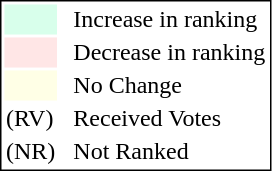<table style="border:1px solid black;">
<tr>
<td style="background:#D8FFEB; width:20px;"></td>
<td> </td>
<td>Increase in ranking</td>
</tr>
<tr>
<td style="background:#FFE6E6; width:20px;"></td>
<td> </td>
<td>Decrease in ranking</td>
</tr>
<tr>
<td style="background:#FFFFE6; width:20px;"></td>
<td> </td>
<td>No Change</td>
</tr>
<tr>
<td>(RV)</td>
<td> </td>
<td>Received Votes</td>
</tr>
<tr>
<td>(NR)</td>
<td> </td>
<td>Not Ranked</td>
</tr>
</table>
